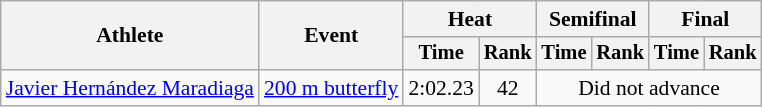<table class=wikitable style="font-size:90%">
<tr>
<th rowspan="2">Athlete</th>
<th rowspan="2">Event</th>
<th colspan="2">Heat</th>
<th colspan="2">Semifinal</th>
<th colspan="2">Final</th>
</tr>
<tr style="font-size:95%">
<th>Time</th>
<th>Rank</th>
<th>Time</th>
<th>Rank</th>
<th>Time</th>
<th>Rank</th>
</tr>
<tr align=center>
<td align=left><a href='#'>Javier Hernández Maradiaga</a></td>
<td align=left><a href='#'>200 m butterfly</a></td>
<td>2:02.23</td>
<td>42</td>
<td colspan=4>Did not advance</td>
</tr>
</table>
